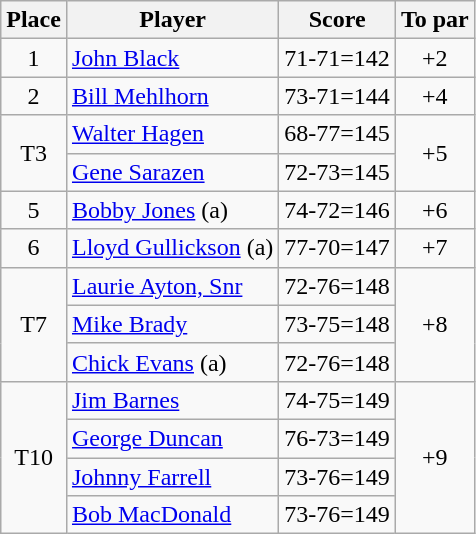<table class=wikitable>
<tr>
<th>Place</th>
<th>Player</th>
<th>Score</th>
<th>To par</th>
</tr>
<tr>
<td align=center>1</td>
<td> <a href='#'>John Black</a></td>
<td>71-71=142</td>
<td align=center>+2</td>
</tr>
<tr>
<td align=center>2</td>
<td> <a href='#'>Bill Mehlhorn</a></td>
<td>73-71=144</td>
<td align=center>+4</td>
</tr>
<tr>
<td rowspan=2 align=center>T3</td>
<td> <a href='#'>Walter Hagen</a></td>
<td>68-77=145</td>
<td rowspan=2 align=center>+5</td>
</tr>
<tr>
<td> <a href='#'>Gene Sarazen</a></td>
<td>72-73=145</td>
</tr>
<tr>
<td align=center>5</td>
<td> <a href='#'>Bobby Jones</a> (a)</td>
<td>74-72=146</td>
<td align=center>+6</td>
</tr>
<tr>
<td align=center>6</td>
<td> <a href='#'>Lloyd Gullickson</a> (a)</td>
<td>77-70=147</td>
<td align=center>+7</td>
</tr>
<tr>
<td rowspan=3 align=center>T7</td>
<td> <a href='#'>Laurie Ayton, Snr</a></td>
<td>72-76=148</td>
<td rowspan=3 align=center>+8</td>
</tr>
<tr>
<td> <a href='#'>Mike Brady</a></td>
<td>73-75=148</td>
</tr>
<tr>
<td> <a href='#'>Chick Evans</a> (a)</td>
<td>72-76=148</td>
</tr>
<tr>
<td rowspan=4 align=center>T10</td>
<td> <a href='#'>Jim Barnes</a></td>
<td>74-75=149</td>
<td rowspan=4 align=center>+9</td>
</tr>
<tr>
<td> <a href='#'>George Duncan</a></td>
<td>76-73=149</td>
</tr>
<tr>
<td> <a href='#'>Johnny Farrell</a></td>
<td>73-76=149</td>
</tr>
<tr>
<td> <a href='#'>Bob MacDonald</a></td>
<td>73-76=149</td>
</tr>
</table>
